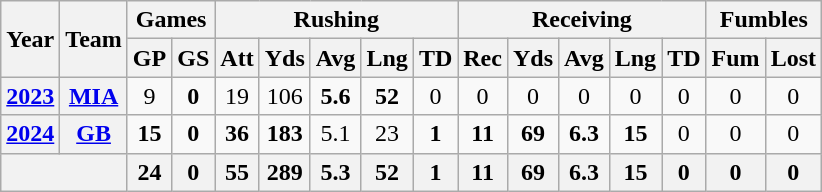<table class="wikitable" style="text-align:center;">
<tr>
<th rowspan="2">Year</th>
<th rowspan="2">Team</th>
<th colspan="2">Games</th>
<th colspan="5">Rushing</th>
<th colspan="5">Receiving</th>
<th colspan="2">Fumbles</th>
</tr>
<tr>
<th>GP</th>
<th>GS</th>
<th>Att</th>
<th>Yds</th>
<th>Avg</th>
<th>Lng</th>
<th>TD</th>
<th>Rec</th>
<th>Yds</th>
<th>Avg</th>
<th>Lng</th>
<th>TD</th>
<th>Fum</th>
<th>Lost</th>
</tr>
<tr>
<th><a href='#'>2023</a></th>
<th><a href='#'>MIA</a></th>
<td>9</td>
<td><strong>0</strong></td>
<td>19</td>
<td>106</td>
<td><strong>5.6</strong></td>
<td><strong>52</strong></td>
<td>0</td>
<td>0</td>
<td>0</td>
<td>0</td>
<td>0</td>
<td>0</td>
<td>0</td>
<td>0</td>
</tr>
<tr>
<th><a href='#'>2024</a></th>
<th><a href='#'>GB</a></th>
<td><strong>15</strong></td>
<td><strong>0</strong></td>
<td><strong>36</strong></td>
<td><strong>183</strong></td>
<td>5.1</td>
<td>23</td>
<td><strong>1</strong></td>
<td><strong>11</strong></td>
<td><strong>69</strong></td>
<td><strong>6.3</strong></td>
<td><strong>15</strong></td>
<td>0</td>
<td>0</td>
<td>0</td>
</tr>
<tr>
<th colspan="2"></th>
<th>24</th>
<th>0</th>
<th>55</th>
<th>289</th>
<th>5.3</th>
<th>52</th>
<th>1</th>
<th>11</th>
<th>69</th>
<th>6.3</th>
<th>15</th>
<th>0</th>
<th>0</th>
<th>0</th>
</tr>
</table>
